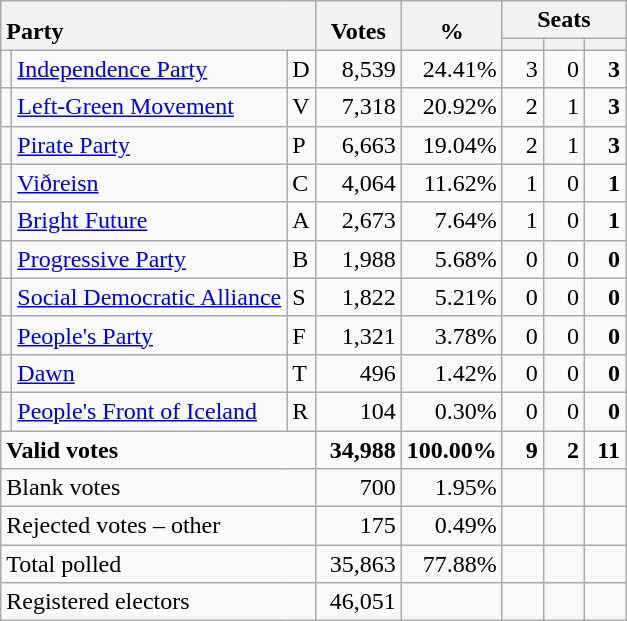<table class="wikitable" border="1" style="text-align:right;">
<tr>
<th style="text-align:left;" valign=bottom rowspan=2 colspan=3>Party</th>
<th align=center valign=bottom rowspan=2 width="50">Votes</th>
<th align=center valign=bottom rowspan=2 width="50">%</th>
<th colspan=3>Seats</th>
</tr>
<tr>
<th align=center valign=bottom width="20"><small></small></th>
<th align=center valign=bottom width="20"><small><a href='#'></a></small></th>
<th align=center valign=bottom width="20"><small></small></th>
</tr>
<tr>
<td></td>
<td align=left><a href='#'>Independence Party</a></td>
<td align=left>D</td>
<td>8,539</td>
<td>24.41%</td>
<td>3</td>
<td>0</td>
<td><strong>3</strong></td>
</tr>
<tr>
<td></td>
<td align=left><a href='#'>Left-Green Movement</a></td>
<td align=left>V</td>
<td>7,318</td>
<td>20.92%</td>
<td>2</td>
<td>1</td>
<td><strong>3</strong></td>
</tr>
<tr>
<td></td>
<td align=left><a href='#'>Pirate Party</a></td>
<td align=left>P</td>
<td>6,663</td>
<td>19.04%</td>
<td>2</td>
<td>1</td>
<td><strong>3</strong></td>
</tr>
<tr>
<td></td>
<td align=left><a href='#'>Viðreisn</a></td>
<td align=left>C</td>
<td>4,064</td>
<td>11.62%</td>
<td>1</td>
<td>0</td>
<td><strong>1</strong></td>
</tr>
<tr>
<td></td>
<td align=left><a href='#'>Bright Future</a></td>
<td align=left>A</td>
<td>2,673</td>
<td>7.64%</td>
<td>1</td>
<td>0</td>
<td><strong>1</strong></td>
</tr>
<tr>
<td></td>
<td align=left><a href='#'>Progressive Party</a></td>
<td align=left>B</td>
<td>1,988</td>
<td>5.68%</td>
<td>0</td>
<td>0</td>
<td><strong>0</strong></td>
</tr>
<tr>
<td></td>
<td align=left style="white-space: nowrap;"><a href='#'>Social Democratic Alliance</a></td>
<td align=left>S</td>
<td>1,822</td>
<td>5.21%</td>
<td>0</td>
<td>0</td>
<td><strong>0</strong></td>
</tr>
<tr>
<td></td>
<td align=left><a href='#'>People's Party</a></td>
<td align=left>F</td>
<td>1,321</td>
<td>3.78%</td>
<td>0</td>
<td>0</td>
<td><strong>0</strong></td>
</tr>
<tr>
<td></td>
<td align=left><a href='#'>Dawn</a></td>
<td align=left>T</td>
<td>496</td>
<td>1.42%</td>
<td>0</td>
<td>0</td>
<td><strong>0</strong></td>
</tr>
<tr>
<td></td>
<td align=left><a href='#'>People's Front of Iceland</a></td>
<td align=left>R</td>
<td>104</td>
<td>0.30%</td>
<td>0</td>
<td>0</td>
<td><strong>0</strong></td>
</tr>
<tr style="font-weight:bold">
<td align=left colspan=3>Valid votes</td>
<td>34,988</td>
<td>100.00%</td>
<td>9</td>
<td>2</td>
<td>11</td>
</tr>
<tr>
<td align=left colspan=3>Blank votes</td>
<td>700</td>
<td>1.95%</td>
<td></td>
<td></td>
<td></td>
</tr>
<tr>
<td align=left colspan=3>Rejected votes – other</td>
<td>175</td>
<td>0.49%</td>
<td></td>
<td></td>
<td></td>
</tr>
<tr>
<td align=left colspan=3>Total polled</td>
<td>35,863</td>
<td>77.88%</td>
<td></td>
<td></td>
<td></td>
</tr>
<tr>
<td align=left colspan=3>Registered electors</td>
<td>46,051</td>
<td></td>
<td></td>
<td></td>
<td></td>
</tr>
</table>
